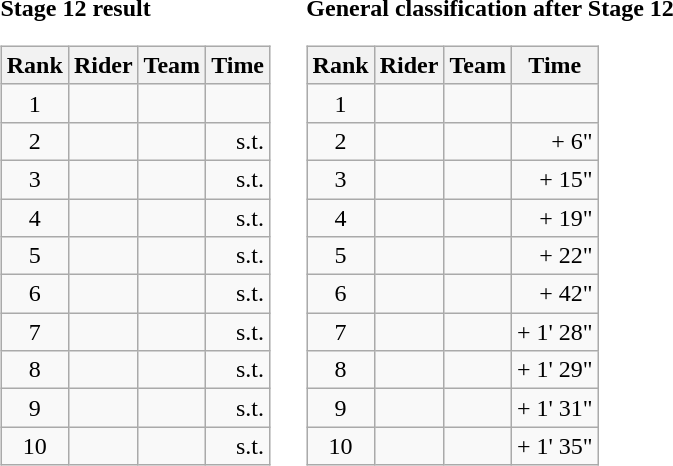<table>
<tr>
<td><strong>Stage 12 result</strong><br><table class="wikitable">
<tr>
<th scope="col">Rank</th>
<th scope="col">Rider</th>
<th scope="col">Team</th>
<th scope="col">Time</th>
</tr>
<tr>
<td style="text-align:center;">1</td>
<td></td>
<td></td>
<td style="text-align:right;"></td>
</tr>
<tr>
<td style="text-align:center;">2</td>
<td></td>
<td></td>
<td style="text-align:right;">s.t.</td>
</tr>
<tr>
<td style="text-align:center;">3</td>
<td></td>
<td></td>
<td style="text-align:right;">s.t.</td>
</tr>
<tr>
<td style="text-align:center;">4</td>
<td></td>
<td></td>
<td style="text-align:right;">s.t.</td>
</tr>
<tr>
<td style="text-align:center;">5</td>
<td></td>
<td></td>
<td style="text-align:right;">s.t.</td>
</tr>
<tr>
<td style="text-align:center;">6</td>
<td></td>
<td></td>
<td style="text-align:right;">s.t.</td>
</tr>
<tr>
<td style="text-align:center;">7</td>
<td></td>
<td></td>
<td style="text-align:right;">s.t.</td>
</tr>
<tr>
<td style="text-align:center;">8</td>
<td></td>
<td></td>
<td style="text-align:right;">s.t.</td>
</tr>
<tr>
<td style="text-align:center;">9</td>
<td></td>
<td></td>
<td style="text-align:right;">s.t.</td>
</tr>
<tr>
<td style="text-align:center;">10</td>
<td></td>
<td></td>
<td style="text-align:right;">s.t.</td>
</tr>
</table>
</td>
<td></td>
<td><strong>General classification after Stage 12</strong><br><table class="wikitable">
<tr>
<th scope="col">Rank</th>
<th scope="col">Rider</th>
<th scope="col">Team</th>
<th scope="col">Time</th>
</tr>
<tr>
<td style="text-align:center;">1</td>
<td></td>
<td></td>
<td style="text-align:right;"></td>
</tr>
<tr>
<td style="text-align:center;">2</td>
<td></td>
<td></td>
<td style="text-align:right;">+ 6"</td>
</tr>
<tr>
<td style="text-align:center;">3</td>
<td></td>
<td></td>
<td style="text-align:right;">+ 15"</td>
</tr>
<tr>
<td style="text-align:center;">4</td>
<td></td>
<td></td>
<td style="text-align:right;">+ 19"</td>
</tr>
<tr>
<td style="text-align:center;">5</td>
<td></td>
<td></td>
<td style="text-align:right;">+ 22"</td>
</tr>
<tr>
<td style="text-align:center;">6</td>
<td></td>
<td></td>
<td style="text-align:right;">+ 42"</td>
</tr>
<tr>
<td style="text-align:center;">7</td>
<td></td>
<td></td>
<td style="text-align:right;">+ 1' 28"</td>
</tr>
<tr>
<td style="text-align:center;">8</td>
<td></td>
<td></td>
<td style="text-align:right;">+ 1' 29"</td>
</tr>
<tr>
<td style="text-align:center;">9</td>
<td></td>
<td></td>
<td style="text-align:right;">+ 1' 31"</td>
</tr>
<tr>
<td style="text-align:center;">10</td>
<td></td>
<td></td>
<td style="text-align:right;">+ 1' 35"</td>
</tr>
</table>
</td>
</tr>
</table>
